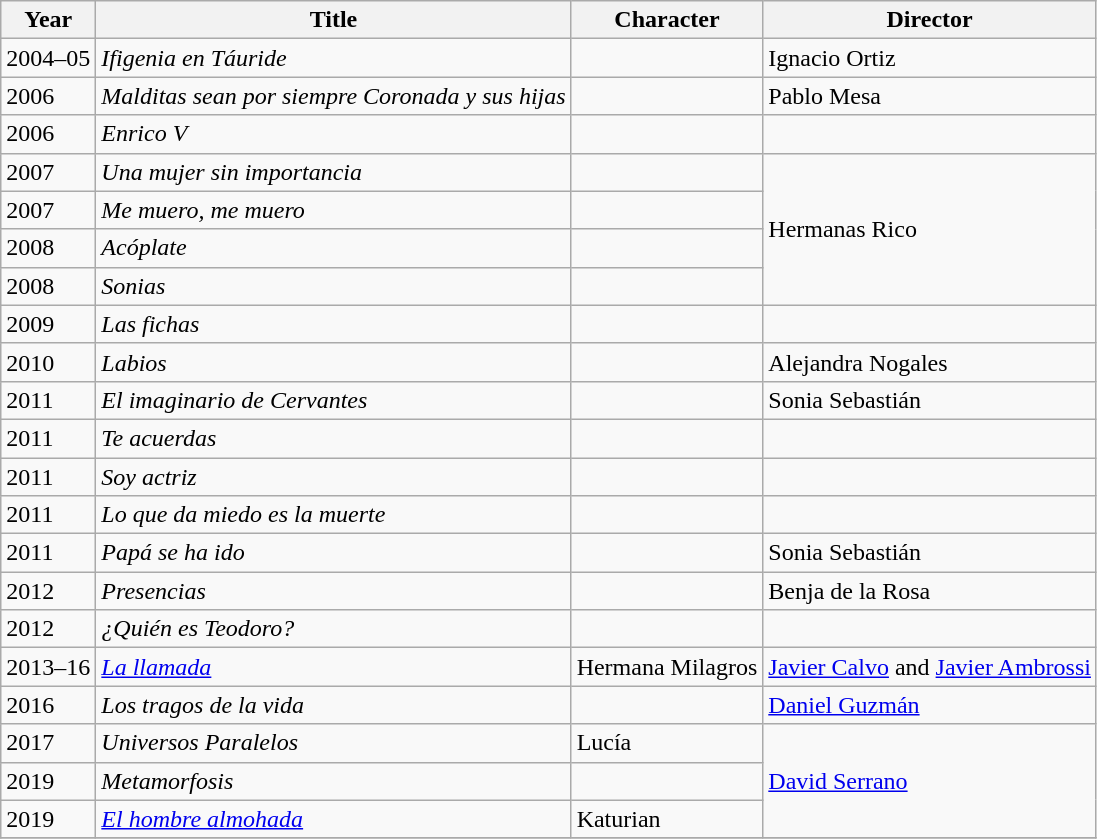<table class="wikitable sortable">
<tr>
<th>Year</th>
<th>Title</th>
<th>Character</th>
<th>Director</th>
</tr>
<tr>
<td>2004–05</td>
<td><em>Ifigenia en Táuride</em></td>
<td></td>
<td>Ignacio Ortiz</td>
</tr>
<tr>
<td>2006</td>
<td><em>Malditas sean por siempre Coronada y sus hijas</em></td>
<td></td>
<td>Pablo Mesa</td>
</tr>
<tr>
<td>2006</td>
<td><em>Enrico V</em></td>
<td></td>
<td></td>
</tr>
<tr>
<td>2007</td>
<td><em>Una mujer sin importancia</em></td>
<td></td>
<td rowspan="4">Hermanas Rico</td>
</tr>
<tr>
<td>2007</td>
<td><em>Me muero, me muero</em></td>
<td></td>
</tr>
<tr>
<td>2008</td>
<td><em>Acóplate</em></td>
<td></td>
</tr>
<tr>
<td>2008</td>
<td><em>Sonias</em></td>
<td></td>
</tr>
<tr>
<td>2009</td>
<td><em>Las fichas</em></td>
<td></td>
<td></td>
</tr>
<tr>
<td>2010</td>
<td><em>Labios</em></td>
<td></td>
<td>Alejandra Nogales</td>
</tr>
<tr>
<td>2011</td>
<td><em>El imaginario de Cervantes</em></td>
<td></td>
<td>Sonia Sebastián</td>
</tr>
<tr>
<td>2011</td>
<td><em>Te acuerdas</em></td>
<td></td>
<td></td>
</tr>
<tr>
<td>2011</td>
<td><em>Soy actriz</em></td>
<td></td>
<td></td>
</tr>
<tr>
<td>2011</td>
<td><em>Lo que da miedo es la muerte</em></td>
<td></td>
<td></td>
</tr>
<tr>
<td>2011</td>
<td><em>Papá se ha ido</em></td>
<td></td>
<td>Sonia Sebastián</td>
</tr>
<tr>
<td>2012</td>
<td><em>Presencias</em></td>
<td></td>
<td>Benja de la Rosa</td>
</tr>
<tr>
<td>2012</td>
<td><em>¿Quién es Teodoro?</em></td>
<td></td>
<td></td>
</tr>
<tr>
<td>2013–16</td>
<td><em><a href='#'>La llamada</a></em></td>
<td>Hermana Milagros</td>
<td><a href='#'>Javier Calvo</a> and <a href='#'>Javier Ambrossi</a></td>
</tr>
<tr>
<td>2016</td>
<td><em>Los tragos de la vida</em></td>
<td></td>
<td><a href='#'>Daniel Guzmán</a></td>
</tr>
<tr>
<td>2017</td>
<td><em>Universos Paralelos</em></td>
<td>Lucía</td>
<td rowspan="3"><a href='#'>David Serrano</a></td>
</tr>
<tr>
<td>2019</td>
<td><em>Metamorfosis</em></td>
<td></td>
</tr>
<tr>
<td>2019</td>
<td><em><a href='#'>El hombre almohada</a></em></td>
<td>Katurian</td>
</tr>
<tr>
</tr>
</table>
